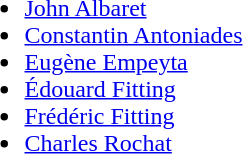<table>
<tr>
<td><br><ul><li><a href='#'>John Albaret</a></li><li><a href='#'>Constantin Antoniades</a></li><li><a href='#'>Eugène Empeyta</a></li><li><a href='#'>Édouard Fitting</a></li><li><a href='#'>Frédéric Fitting</a></li><li><a href='#'>Charles Rochat</a></li></ul></td>
</tr>
</table>
